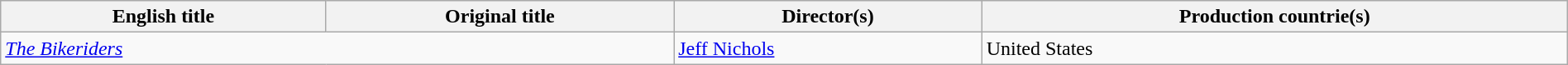<table class="sortable wikitable" style="width:100%; margin-bottom:4px" cellpadding="5">
<tr>
<th scope="col">English title</th>
<th scope="col">Original title</th>
<th scope="col">Director(s)</th>
<th scope="col">Production countrie(s)</th>
</tr>
<tr>
<td colspan=2><em><a href='#'>The Bikeriders</a></em></td>
<td><a href='#'>Jeff Nichols</a></td>
<td>United States</td>
</tr>
</table>
